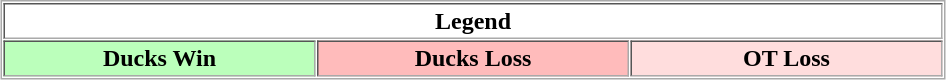<table align="center" border="1" cellpadding="2" cellspacing="1" style="border:1px solid #aaa">
<tr>
<th colspan="3">Legend</th>
</tr>
<tr>
<th bgcolor="bbffbb" width="202px">Ducks Win</th>
<th bgcolor="ffbbbb" width="202px">Ducks Loss</th>
<th bgcolor="ffdddd" width="202px">OT Loss</th>
</tr>
</table>
